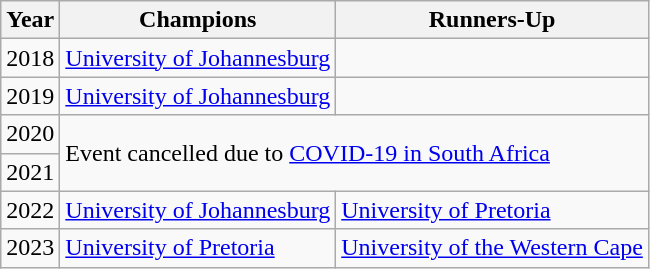<table class="wikitable">
<tr>
<th>Year</th>
<th>Champions</th>
<th>Runners-Up</th>
</tr>
<tr>
<td>2018</td>
<td><a href='#'>University of Johannesburg</a></td>
<td></td>
</tr>
<tr>
<td>2019</td>
<td><a href='#'>University of Johannesburg</a></td>
<td></td>
</tr>
<tr>
<td>2020</td>
<td colspan="2" rowspan="2">Event cancelled due to <a href='#'>COVID-19 in South Africa</a></td>
</tr>
<tr>
<td>2021</td>
</tr>
<tr>
<td>2022</td>
<td><a href='#'>University of Johannesburg</a></td>
<td><a href='#'>University of Pretoria</a></td>
</tr>
<tr>
<td>2023</td>
<td><a href='#'>University of Pretoria</a></td>
<td><a href='#'>University of the Western Cape</a></td>
</tr>
</table>
